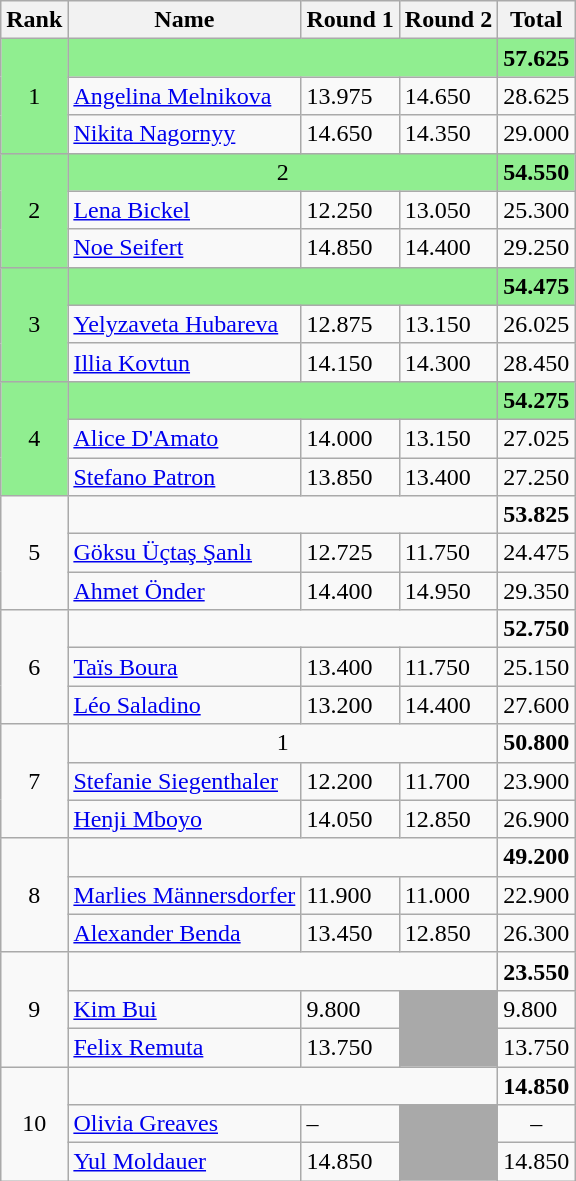<table class="wikitable" white-space:nowrap">
<tr>
<th>Rank</th>
<th>Name</th>
<th>Round 1</th>
<th>Round 2</th>
<th>Total</th>
</tr>
<tr bgcolor="lightgreen">
<td rowspan="3" align=center>1</td>
<td align=center colspan="3"></td>
<td><strong>57.625</strong></td>
</tr>
<tr>
<td><a href='#'>Angelina Melnikova</a></td>
<td> 13.975</td>
<td> 14.650</td>
<td>28.625</td>
</tr>
<tr>
<td><a href='#'>Nikita Nagornyy</a></td>
<td> 14.650</td>
<td> 14.350</td>
<td>29.000</td>
</tr>
<tr bgcolor="lightgreen">
<td rowspan="3" align=center>2</td>
<td align=center colspan="3"> 2</td>
<td><strong>54.550</strong></td>
</tr>
<tr>
<td><a href='#'>Lena Bickel</a></td>
<td> 12.250</td>
<td> 13.050</td>
<td>25.300</td>
</tr>
<tr>
<td><a href='#'>Noe Seifert</a></td>
<td> 14.850</td>
<td> 14.400</td>
<td>29.250</td>
</tr>
<tr bgcolor="lightgreen">
<td rowspan="3" align=center>3</td>
<td align=center colspan="3"></td>
<td><strong>54.475</strong></td>
</tr>
<tr>
<td><a href='#'>Yelyzaveta Hubareva</a></td>
<td> 12.875</td>
<td> 13.150</td>
<td>26.025</td>
</tr>
<tr>
<td><a href='#'>Illia Kovtun</a></td>
<td> 14.150</td>
<td> 14.300</td>
<td>28.450</td>
</tr>
<tr bgcolor="lightgreen">
<td rowspan="3" align=center>4</td>
<td align=center colspan="3"></td>
<td><strong>54.275</strong></td>
</tr>
<tr>
<td><a href='#'>Alice D'Amato</a></td>
<td> 14.000</td>
<td> 13.150</td>
<td>27.025</td>
</tr>
<tr>
<td><a href='#'>Stefano Patron</a></td>
<td> 13.850</td>
<td> 13.400</td>
<td>27.250</td>
</tr>
<tr>
<td rowspan="3" align=center>5</td>
<td align=center colspan="3"></td>
<td><strong>53.825</strong></td>
</tr>
<tr>
<td><a href='#'>Göksu Üçtaş Şanlı</a></td>
<td> 12.725</td>
<td> 11.750</td>
<td>24.475</td>
</tr>
<tr>
<td><a href='#'>Ahmet Önder</a></td>
<td> 14.400</td>
<td> 14.950</td>
<td>29.350</td>
</tr>
<tr>
<td rowspan="3" align=center>6</td>
<td align=center colspan="3"></td>
<td><strong>52.750</strong></td>
</tr>
<tr>
<td><a href='#'>Taïs Boura</a></td>
<td> 13.400</td>
<td> 11.750</td>
<td>25.150</td>
</tr>
<tr>
<td><a href='#'>Léo Saladino</a></td>
<td> 13.200</td>
<td> 14.400</td>
<td>27.600</td>
</tr>
<tr>
<td rowspan="3" align=center>7</td>
<td align=center colspan="3"> 1</td>
<td><strong>50.800</strong></td>
</tr>
<tr>
<td><a href='#'>Stefanie Siegenthaler</a></td>
<td> 12.200</td>
<td> 11.700</td>
<td>23.900</td>
</tr>
<tr>
<td><a href='#'>Henji Mboyo</a></td>
<td> 14.050</td>
<td> 12.850</td>
<td>26.900</td>
</tr>
<tr>
<td rowspan="3" align=center>8</td>
<td align=center colspan="3"></td>
<td><strong>49.200</strong></td>
</tr>
<tr>
<td><a href='#'>Marlies Männersdorfer</a></td>
<td> 11.900</td>
<td> 11.000</td>
<td>22.900</td>
</tr>
<tr>
<td><a href='#'>Alexander Benda</a></td>
<td> 13.450</td>
<td> 12.850</td>
<td>26.300</td>
</tr>
<tr>
<td rowspan="3" align=center>9</td>
<td align=center colspan="3"></td>
<td><strong>23.550</strong></td>
</tr>
<tr>
<td><a href='#'>Kim Bui</a></td>
<td> 9.800</td>
<td rowspan="2" bgcolor="darkgrey"></td>
<td>9.800</td>
</tr>
<tr>
<td><a href='#'>Felix Remuta</a></td>
<td> 13.750</td>
<td>13.750</td>
</tr>
<tr>
<td rowspan="3" align=center>10</td>
<td align=center colspan="3"></td>
<td><strong>14.850</strong></td>
</tr>
<tr>
<td><a href='#'>Olivia Greaves</a></td>
<td align=left> – </td>
<td rowspan="2" bgcolor="darkgrey"></td>
<td align=center>–</td>
</tr>
<tr>
<td><a href='#'>Yul Moldauer</a></td>
<td> 14.850</td>
<td>14.850</td>
</tr>
</table>
